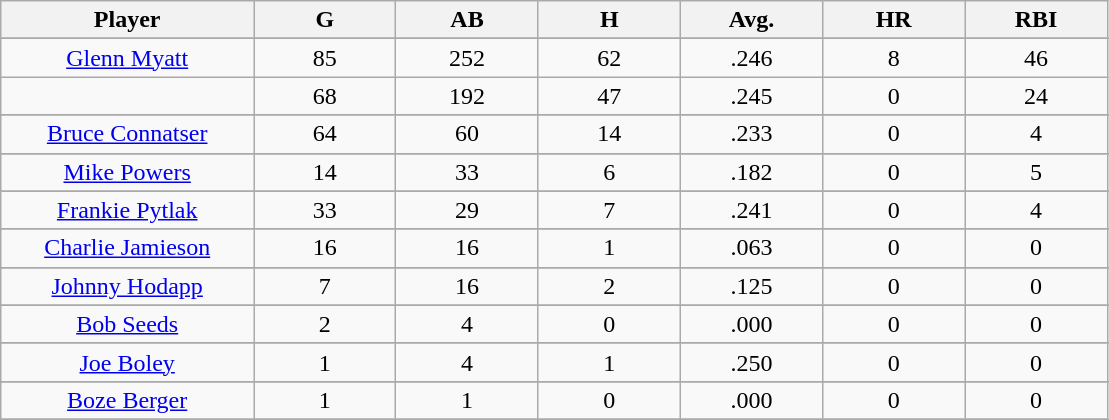<table class="wikitable sortable">
<tr>
<th bgcolor="#DDDDFF" width="16%">Player</th>
<th bgcolor="#DDDDFF" width="9%">G</th>
<th bgcolor="#DDDDFF" width="9%">AB</th>
<th bgcolor="#DDDDFF" width="9%">H</th>
<th bgcolor="#DDDDFF" width="9%">Avg.</th>
<th bgcolor="#DDDDFF" width="9%">HR</th>
<th bgcolor="#DDDDFF" width="9%">RBI</th>
</tr>
<tr>
</tr>
<tr align="center">
<td><a href='#'>Glenn Myatt</a></td>
<td>85</td>
<td>252</td>
<td>62</td>
<td>.246</td>
<td>8</td>
<td>46</td>
</tr>
<tr align="center">
<td></td>
<td>68</td>
<td>192</td>
<td>47</td>
<td>.245</td>
<td>0</td>
<td>24</td>
</tr>
<tr>
</tr>
<tr align="center">
<td><a href='#'>Bruce Connatser</a></td>
<td>64</td>
<td>60</td>
<td>14</td>
<td>.233</td>
<td>0</td>
<td>4</td>
</tr>
<tr>
</tr>
<tr align="center">
<td><a href='#'>Mike Powers</a></td>
<td>14</td>
<td>33</td>
<td>6</td>
<td>.182</td>
<td>0</td>
<td>5</td>
</tr>
<tr>
</tr>
<tr align="center">
<td><a href='#'>Frankie Pytlak</a></td>
<td>33</td>
<td>29</td>
<td>7</td>
<td>.241</td>
<td>0</td>
<td>4</td>
</tr>
<tr>
</tr>
<tr align=center>
<td><a href='#'>Charlie Jamieson</a></td>
<td>16</td>
<td>16</td>
<td>1</td>
<td>.063</td>
<td>0</td>
<td>0</td>
</tr>
<tr>
</tr>
<tr align="center">
<td><a href='#'>Johnny Hodapp</a></td>
<td>7</td>
<td>16</td>
<td>2</td>
<td>.125</td>
<td>0</td>
<td>0</td>
</tr>
<tr>
</tr>
<tr align="center">
<td><a href='#'>Bob Seeds</a></td>
<td>2</td>
<td>4</td>
<td>0</td>
<td>.000</td>
<td>0</td>
<td>0</td>
</tr>
<tr>
</tr>
<tr align="center">
<td><a href='#'>Joe Boley</a></td>
<td>1</td>
<td>4</td>
<td>1</td>
<td>.250</td>
<td>0</td>
<td>0</td>
</tr>
<tr>
</tr>
<tr align="center">
<td><a href='#'>Boze Berger</a></td>
<td>1</td>
<td>1</td>
<td>0</td>
<td>.000</td>
<td>0</td>
<td>0</td>
</tr>
<tr align="center">
</tr>
</table>
